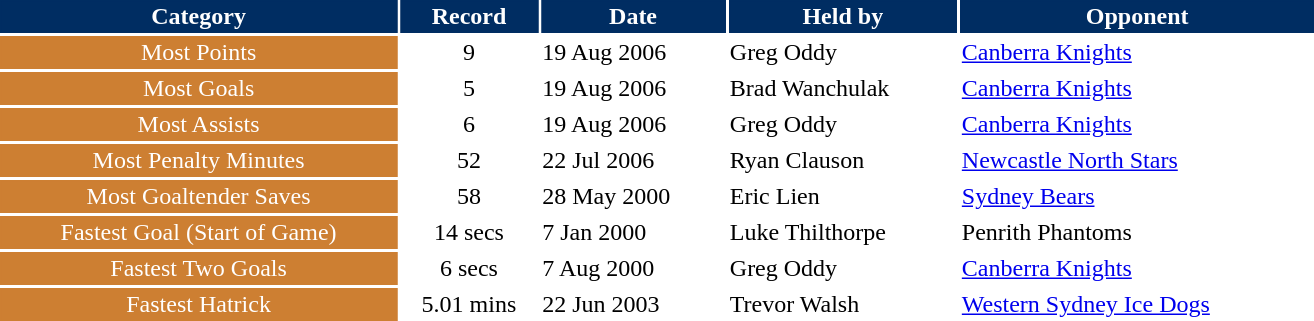<table class="toccolours" style="width:55em"|>
<tr>
<th style="background:#002d62;color:#FFFFFF;border:#002d62 1px solid">Category</th>
<th style="background:#002d62;color:#FFFFFF;border:#002d62 1px solid">Record</th>
<th style="background:#002d62;color:#FFFFFF;border:#002d62 1px solid">Date</th>
<th style="background:#002d62;color:#FFFFFF;border:#002d62 1px solid">Held by</th>
<th style="background:#002d62;color:#FFFFFF;border:#002d62 1px solid">Opponent</th>
</tr>
<tr>
<td style="background:#cd7f32;color:#FFFFFF;border:#cd7f32 1px solid;"align="center">Most Points</td>
<td align="center">9</td>
<td>19 Aug 2006</td>
<td> Greg Oddy</td>
<td><a href='#'>Canberra Knights</a></td>
</tr>
<tr>
<td style="background:#cd7f32;color:#FFFFFF;border:#cd7f32 1px solid;"align="center">Most Goals</td>
<td align="center">5</td>
<td>19 Aug 2006</td>
<td> Brad Wanchulak</td>
<td><a href='#'>Canberra Knights</a></td>
</tr>
<tr>
<td style="background:#cd7f32;color:#FFFFFF;border:#cd7f32 1px solid;"align="center">Most Assists</td>
<td align="center">6</td>
<td>19 Aug 2006</td>
<td> Greg Oddy</td>
<td><a href='#'>Canberra Knights</a></td>
</tr>
<tr>
<td style="background:#cd7f32;color:#FFFFFF;border:#cd7f32 1px solid;"align="center">Most Penalty Minutes</td>
<td align="center">52</td>
<td>22 Jul 2006</td>
<td> Ryan Clauson</td>
<td><a href='#'>Newcastle North Stars</a></td>
</tr>
<tr>
<td style="background:#cd7f32;color:#FFFFFF;border:#cd7f32 1px solid;"align="center">Most Goaltender Saves</td>
<td align="center">58</td>
<td>28 May 2000</td>
<td> Eric Lien</td>
<td><a href='#'>Sydney Bears</a></td>
</tr>
<tr>
<td style="background:#cd7f32;color:#FFFFFF;border:#cd7f32 1px solid;"align="center">Fastest Goal (Start of Game)</td>
<td align="center">14 secs</td>
<td>7 Jan 2000</td>
<td> Luke Thilthorpe</td>
<td>Penrith Phantoms</td>
</tr>
<tr>
<td style="background:#cd7f32;color:#FFFFFF;border:#cd7f32 1px solid;"align="center">Fastest Two Goals</td>
<td align="center">6 secs</td>
<td>7 Aug 2000</td>
<td> Greg Oddy</td>
<td><a href='#'>Canberra Knights</a></td>
</tr>
<tr>
<td style="background:#cd7f32;color:#FFFFFF;border:#cd7f32 1px solid;"align="center">Fastest Hatrick</td>
<td align="center">5.01 mins</td>
<td>22 Jun 2003</td>
<td> Trevor Walsh</td>
<td><a href='#'>Western Sydney Ice Dogs</a></td>
</tr>
<tr>
</tr>
</table>
